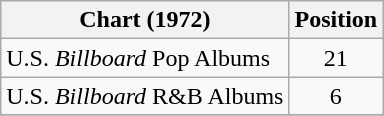<table class="wikitable sortable" style="text-align:center">
<tr>
<th>Chart (1972)</th>
<th>Position</th>
</tr>
<tr>
<td align="left">U.S. <em>Billboard</em> Pop Albums</td>
<td>21</td>
</tr>
<tr>
<td align="left">U.S. <em>Billboard</em> R&B Albums</td>
<td>6</td>
</tr>
<tr>
</tr>
</table>
